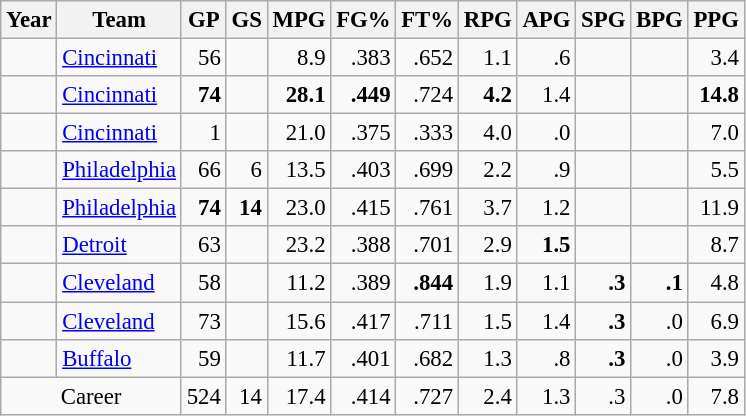<table class="wikitable sortable" style="font-size:95%; text-align:right;">
<tr>
<th>Year</th>
<th>Team</th>
<th>GP</th>
<th>GS</th>
<th>MPG</th>
<th>FG%</th>
<th>FT%</th>
<th>RPG</th>
<th>APG</th>
<th>SPG</th>
<th>BPG</th>
<th>PPG</th>
</tr>
<tr>
<td style="text-align:left;"></td>
<td style="text-align:left;"><a href='#'>Cincinnati</a></td>
<td>56</td>
<td></td>
<td>8.9</td>
<td>.383</td>
<td>.652</td>
<td>1.1</td>
<td>.6</td>
<td></td>
<td></td>
<td>3.4</td>
</tr>
<tr>
<td style="text-align:left;"></td>
<td style="text-align:left;"><a href='#'>Cincinnati</a></td>
<td><strong>74</strong></td>
<td></td>
<td><strong>28.1</strong></td>
<td><strong>.449</strong></td>
<td>.724</td>
<td><strong>4.2</strong></td>
<td>1.4</td>
<td></td>
<td></td>
<td><strong>14.8</strong></td>
</tr>
<tr>
<td style="text-align:left;"></td>
<td style="text-align:left;"><a href='#'>Cincinnati</a></td>
<td>1</td>
<td></td>
<td>21.0</td>
<td>.375</td>
<td>.333</td>
<td>4.0</td>
<td>.0</td>
<td></td>
<td></td>
<td>7.0</td>
</tr>
<tr>
<td style="text-align:left;"></td>
<td style="text-align:left;"><a href='#'>Philadelphia</a></td>
<td>66</td>
<td>6</td>
<td>13.5</td>
<td>.403</td>
<td>.699</td>
<td>2.2</td>
<td>.9</td>
<td></td>
<td></td>
<td>5.5</td>
</tr>
<tr>
<td style="text-align:left;"></td>
<td style="text-align:left;"><a href='#'>Philadelphia</a></td>
<td><strong>74</strong></td>
<td><strong>14</strong></td>
<td>23.0</td>
<td>.415</td>
<td>.761</td>
<td>3.7</td>
<td>1.2</td>
<td></td>
<td></td>
<td>11.9</td>
</tr>
<tr>
<td style="text-align:left;"></td>
<td style="text-align:left;"><a href='#'>Detroit</a></td>
<td>63</td>
<td></td>
<td>23.2</td>
<td>.388</td>
<td>.701</td>
<td>2.9</td>
<td><strong>1.5</strong></td>
<td></td>
<td></td>
<td>8.7</td>
</tr>
<tr>
<td style="text-align:left;"></td>
<td style="text-align:left;"><a href='#'>Cleveland</a></td>
<td>58</td>
<td></td>
<td>11.2</td>
<td>.389</td>
<td><strong>.844</strong></td>
<td>1.9</td>
<td>1.1</td>
<td><strong>.3</strong></td>
<td><strong>.1</strong></td>
<td>4.8</td>
</tr>
<tr>
<td style="text-align:left;"></td>
<td style="text-align:left;"><a href='#'>Cleveland</a></td>
<td>73</td>
<td></td>
<td>15.6</td>
<td>.417</td>
<td>.711</td>
<td>1.5</td>
<td>1.4</td>
<td><strong>.3</strong></td>
<td>.0</td>
<td>6.9</td>
</tr>
<tr>
<td style="text-align:left;"></td>
<td style="text-align:left;"><a href='#'>Buffalo</a></td>
<td>59</td>
<td></td>
<td>11.7</td>
<td>.401</td>
<td>.682</td>
<td>1.3</td>
<td>.8</td>
<td><strong>.3</strong></td>
<td>.0</td>
<td>3.9</td>
</tr>
<tr class="sortbottom">
<td style="text-align:center;" colspan="2">Career</td>
<td>524</td>
<td>14</td>
<td>17.4</td>
<td>.414</td>
<td>.727</td>
<td>2.4</td>
<td>1.3</td>
<td>.3</td>
<td>.0</td>
<td>7.8</td>
</tr>
</table>
